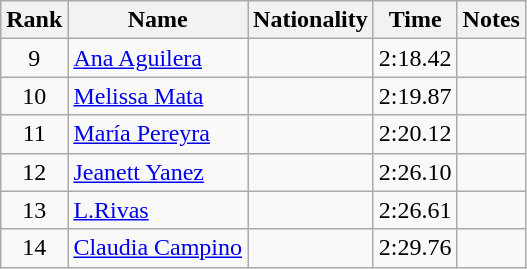<table class="wikitable sortable" style="text-align:center">
<tr>
<th>Rank</th>
<th>Name</th>
<th>Nationality</th>
<th>Time</th>
<th>Notes</th>
</tr>
<tr>
<td>9</td>
<td align=left><a href='#'>Ana Aguilera</a></td>
<td align=left></td>
<td>2:18.42</td>
<td></td>
</tr>
<tr>
<td>10</td>
<td align=left><a href='#'>Melissa Mata</a></td>
<td align=left></td>
<td>2:19.87</td>
<td></td>
</tr>
<tr>
<td>11</td>
<td align=left><a href='#'>María Pereyra</a></td>
<td align=left></td>
<td>2:20.12</td>
<td></td>
</tr>
<tr>
<td>12</td>
<td align=left><a href='#'>Jeanett Yanez</a></td>
<td align=left></td>
<td>2:26.10</td>
<td></td>
</tr>
<tr>
<td>13</td>
<td align=left><a href='#'>L.Rivas</a></td>
<td align=left></td>
<td>2:26.61</td>
<td></td>
</tr>
<tr>
<td>14</td>
<td align=left><a href='#'>Claudia Campino</a></td>
<td align=left></td>
<td>2:29.76</td>
<td></td>
</tr>
</table>
